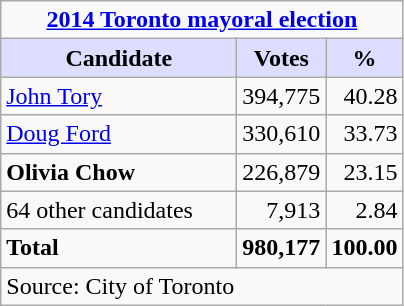<table class="wikitable sortable">
<tr>
<td colspan="3" style="text-align:center;"><strong><a href='#'>2014 Toronto mayoral election</a></strong></td>
</tr>
<tr>
<th style="background:#ddf; width:150px;">Candidate</th>
<th style="background:#ddf;">Votes</th>
<th style="background:#ddf;">%</th>
</tr>
<tr>
<td><a href='#'>John Tory</a></td>
<td align=right>394,775</td>
<td align=right>40.28</td>
</tr>
<tr>
<td><a href='#'>Doug Ford</a></td>
<td align=right>330,610</td>
<td align=right>33.73</td>
</tr>
<tr>
<td><strong>Olivia Chow</strong></td>
<td align=right>226,879</td>
<td align=right>23.15</td>
</tr>
<tr>
<td>64 other candidates</td>
<td align=right>7,913</td>
<td align=right>2.84</td>
</tr>
<tr>
<td><strong>Total</strong></td>
<td align=right><strong>980,177</strong></td>
<td align=right><strong>100.00</strong></td>
</tr>
<tr>
<td colspan="3">Source: City of Toronto</td>
</tr>
</table>
